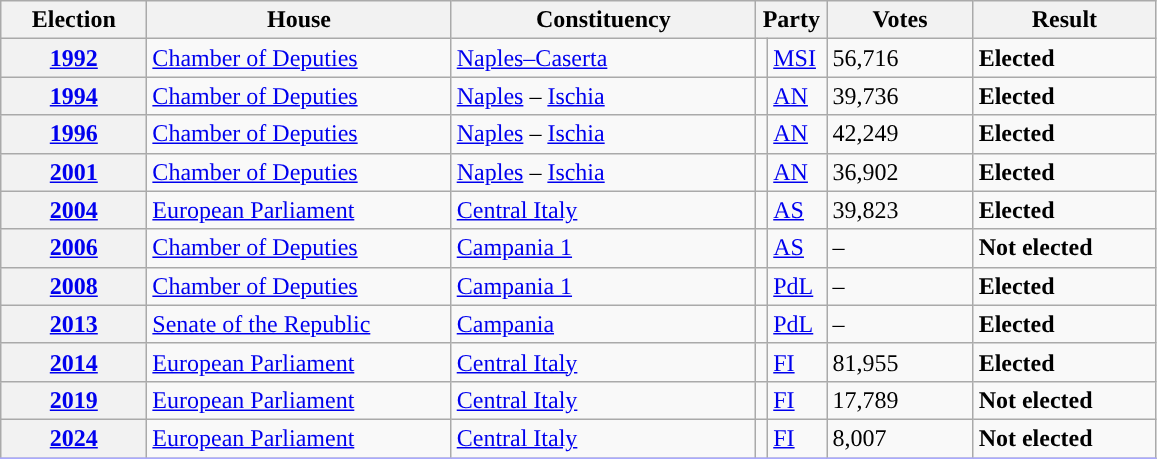<table class=wikitable style="width:61%; border:1px #AAAAFF solid">
<tr>
<th width=12%>Election</th>
<th width=25%>House</th>
<th width=25%>Constituency</th>
<th width=5% colspan="2">Party</th>
<th width=12%>Votes</th>
<th width=15%>Result</th>
</tr>
<tr>
<th><a href='#'>1992</a></th>
<td><a href='#'>Chamber of Deputies</a></td>
<td><a href='#'>Naples–Caserta</a></td>
<td></td>
<td><a href='#'>MSI</a></td>
<td>56,716</td>
<td> <strong>Elected</strong></td>
</tr>
<tr>
<th><a href='#'>1994</a></th>
<td><a href='#'>Chamber of Deputies</a></td>
<td><a href='#'>Naples</a> – <a href='#'>Ischia</a></td>
<td></td>
<td><a href='#'>AN</a></td>
<td>39,736</td>
<td> <strong>Elected</strong></td>
</tr>
<tr>
<th><a href='#'>1996</a></th>
<td><a href='#'>Chamber of Deputies</a></td>
<td><a href='#'>Naples</a> – <a href='#'>Ischia</a></td>
<td></td>
<td><a href='#'>AN</a></td>
<td>42,249</td>
<td> <strong>Elected</strong></td>
</tr>
<tr>
<th><a href='#'>2001</a></th>
<td><a href='#'>Chamber of Deputies</a></td>
<td><a href='#'>Naples</a> – <a href='#'>Ischia</a></td>
<td></td>
<td><a href='#'>AN</a></td>
<td>36,902</td>
<td> <strong>Elected</strong></td>
</tr>
<tr>
<th><a href='#'>2004</a></th>
<td><a href='#'>European Parliament</a></td>
<td><a href='#'>Central Italy</a></td>
<td></td>
<td><a href='#'>AS</a></td>
<td>39,823</td>
<td> <strong>Elected</strong></td>
</tr>
<tr>
<th><a href='#'>2006</a></th>
<td><a href='#'>Chamber of Deputies</a></td>
<td><a href='#'>Campania 1</a></td>
<td></td>
<td><a href='#'>AS</a></td>
<td>–</td>
<td> <strong>Not elected</strong></td>
</tr>
<tr>
<th><a href='#'>2008</a></th>
<td><a href='#'>Chamber of Deputies</a></td>
<td><a href='#'>Campania 1</a></td>
<td></td>
<td><a href='#'>PdL</a></td>
<td>–</td>
<td> <strong>Elected</strong></td>
</tr>
<tr>
<th><a href='#'>2013</a></th>
<td><a href='#'>Senate of the Republic</a></td>
<td><a href='#'>Campania</a></td>
<td></td>
<td><a href='#'>PdL</a></td>
<td>–</td>
<td> <strong>Elected</strong></td>
</tr>
<tr>
<th><a href='#'>2014</a></th>
<td><a href='#'>European Parliament</a></td>
<td><a href='#'>Central Italy</a></td>
<td></td>
<td><a href='#'>FI</a></td>
<td>81,955</td>
<td> <strong>Elected</strong></td>
</tr>
<tr>
<th><a href='#'>2019</a></th>
<td><a href='#'>European Parliament</a></td>
<td><a href='#'>Central Italy</a></td>
<td></td>
<td><a href='#'>FI</a></td>
<td>17,789</td>
<td> <strong>Not elected</strong></td>
</tr>
<tr>
<th><a href='#'>2024</a></th>
<td><a href='#'>European Parliament</a></td>
<td><a href='#'>Central Italy</a></td>
<td></td>
<td><a href='#'>FI</a></td>
<td>8,007</td>
<td> <strong>Not elected</strong></td>
</tr>
<tr>
</tr>
</table>
